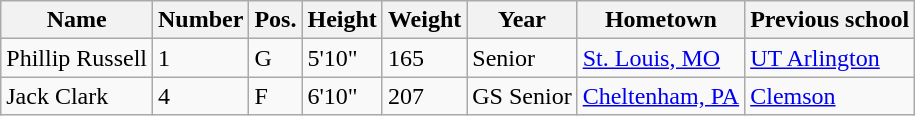<table class="wikitable sortable" border="1">
<tr>
<th>Name</th>
<th>Number</th>
<th>Pos.</th>
<th>Height</th>
<th>Weight</th>
<th>Year</th>
<th>Hometown</th>
<th class="unsortable">Previous school</th>
</tr>
<tr>
<td>Phillip Russell</td>
<td>1</td>
<td>G</td>
<td>5'10"</td>
<td>165</td>
<td>Senior</td>
<td><a href='#'>St. Louis, MO</a></td>
<td><a href='#'>UT Arlington</a></td>
</tr>
<tr>
<td>Jack Clark</td>
<td>4</td>
<td>F</td>
<td>6'10"</td>
<td>207</td>
<td>GS Senior</td>
<td><a href='#'>Cheltenham, PA</a></td>
<td><a href='#'>Clemson</a></td>
</tr>
</table>
